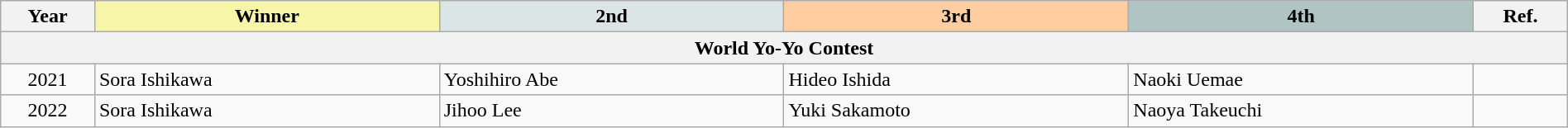<table class="wikitable" width="100%">
<tr>
<th width="6%">Year</th>
<th style="background-color: #F7F6A8;" width="22%">Winner</th>
<th style="background-color: #DCE5E5;" width="22%">2nd</th>
<th style="background-color: #FFCDA0;" width="22%">3rd</th>
<th style="background-color: #B0C4C4;" width="22%">4th</th>
<th width="6%">Ref.</th>
</tr>
<tr>
<th colspan="6">World Yo-Yo Contest</th>
</tr>
<tr>
<td align="center">2021</td>
<td>Sora Ishikawa</td>
<td>Yoshihiro Abe</td>
<td>Hideo Ishida</td>
<td>Naoki Uemae</td>
<td></td>
</tr>
<tr>
<td align="center">2022</td>
<td>Sora Ishikawa</td>
<td>Jihoo Lee</td>
<td>Yuki Sakamoto</td>
<td>Naoya Takeuchi</td>
<td></td>
</tr>
</table>
